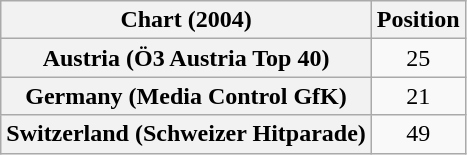<table class="wikitable sortable plainrowheaders" style="text-align:center">
<tr>
<th>Chart (2004)</th>
<th>Position</th>
</tr>
<tr>
<th scope="row">Austria (Ö3 Austria Top 40)</th>
<td>25</td>
</tr>
<tr>
<th scope="row">Germany (Media Control GfK)</th>
<td>21</td>
</tr>
<tr>
<th scope="row">Switzerland (Schweizer Hitparade)</th>
<td>49</td>
</tr>
</table>
